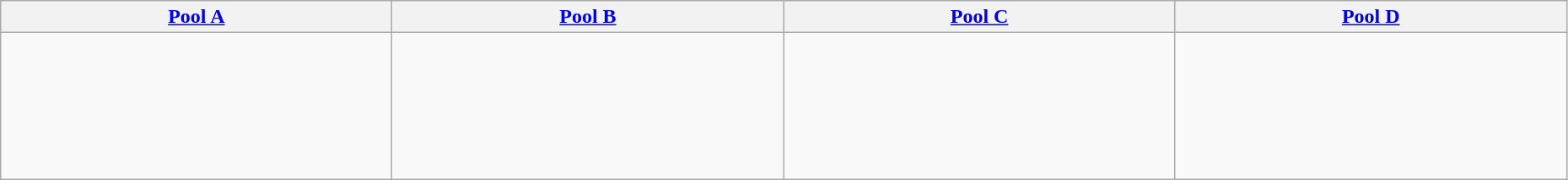<table class="wikitable" style="width:98%">
<tr>
<th width=25%><a href='#'>Pool A</a></th>
<th width=25%><a href='#'>Pool B</a></th>
<th width=25%><a href='#'>Pool C</a></th>
<th width=25%><a href='#'>Pool D</a></th>
</tr>
<tr>
<td><br><br>
<br>
<br>
<br>
<br></td>
<td><br><br>
<br>
<br>
<br>
<br></td>
<td><br><br>
<br>
<br>
<br>
<br></td>
<td><br><br>
<br>
<br>
<br>
<br></td>
</tr>
</table>
